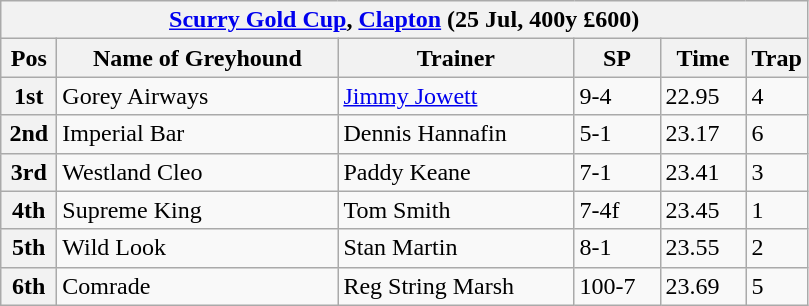<table class="wikitable">
<tr>
<th colspan="6"><a href='#'>Scurry Gold Cup</a>, <a href='#'>Clapton</a> (25 Jul, 400y £600)</th>
</tr>
<tr>
<th width=30>Pos</th>
<th width=180>Name of Greyhound</th>
<th width=150>Trainer</th>
<th width=50>SP</th>
<th width=50>Time</th>
<th width=30>Trap</th>
</tr>
<tr>
<th>1st</th>
<td>Gorey Airways</td>
<td><a href='#'>Jimmy Jowett</a></td>
<td>9-4</td>
<td>22.95</td>
<td>4</td>
</tr>
<tr>
<th>2nd</th>
<td>Imperial Bar</td>
<td>Dennis Hannafin</td>
<td>5-1</td>
<td>23.17</td>
<td>6</td>
</tr>
<tr>
<th>3rd</th>
<td>Westland Cleo</td>
<td>Paddy Keane</td>
<td>7-1</td>
<td>23.41</td>
<td>3</td>
</tr>
<tr>
<th>4th</th>
<td>Supreme King</td>
<td>Tom Smith</td>
<td>7-4f</td>
<td>23.45</td>
<td>1</td>
</tr>
<tr>
<th>5th</th>
<td>Wild Look</td>
<td>Stan Martin</td>
<td>8-1</td>
<td>23.55</td>
<td>2</td>
</tr>
<tr>
<th>6th</th>
<td>Comrade</td>
<td>Reg String Marsh</td>
<td>100-7</td>
<td>23.69</td>
<td>5</td>
</tr>
</table>
